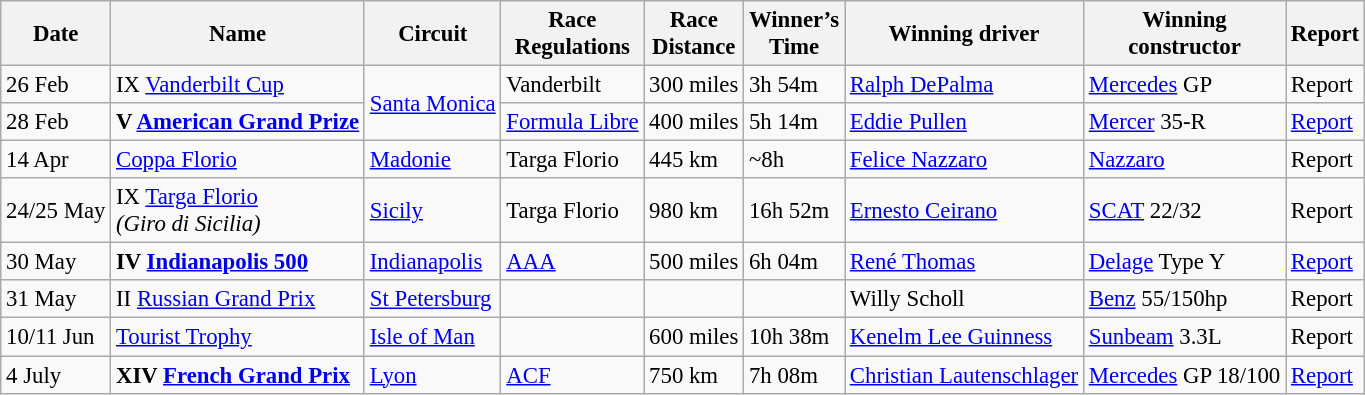<table class="wikitable" style="font-size:95%">
<tr>
<th>Date</th>
<th>Name</th>
<th>Circuit</th>
<th>Race<br>Regulations</th>
<th>Race<br>Distance</th>
<th>Winner’s<br>Time</th>
<th>Winning driver</th>
<th>Winning<br>constructor</th>
<th>Report</th>
</tr>
<tr>
<td>26 Feb</td>
<td> IX <a href='#'>Vanderbilt Cup</a></td>
<td rowspan=2><a href='#'>Santa Monica</a></td>
<td>Vanderbilt</td>
<td>300 miles</td>
<td>3h 54m</td>
<td> <a href='#'>Ralph DePalma</a></td>
<td><a href='#'>Mercedes</a> GP</td>
<td>Report</td>
</tr>
<tr>
<td>28 Feb</td>
<td> <strong>V <a href='#'>American Grand Prize</a></strong></td>
<td><a href='#'>Formula Libre</a></td>
<td>400 miles</td>
<td>5h 14m</td>
<td> <a href='#'>Eddie Pullen</a></td>
<td><a href='#'>Mercer</a> 35-R</td>
<td><a href='#'>Report</a></td>
</tr>
<tr>
<td>14 Apr</td>
<td> <a href='#'>Coppa Florio</a></td>
<td><a href='#'>Madonie</a></td>
<td>Targa Florio</td>
<td>445 km</td>
<td>~8h</td>
<td> <a href='#'>Felice Nazzaro</a></td>
<td><a href='#'>Nazzaro</a></td>
<td>Report</td>
</tr>
<tr>
<td>24/25 May</td>
<td> IX <a href='#'>Targa Florio</a><br><em>(Giro di Sicilia) </em></td>
<td><a href='#'>Sicily</a></td>
<td>Targa Florio</td>
<td>980 km</td>
<td>16h 52m</td>
<td> <a href='#'>Ernesto Ceirano</a></td>
<td><a href='#'>SCAT</a> 22/32</td>
<td>Report</td>
</tr>
<tr>
<td>30 May</td>
<td> <strong>IV <a href='#'>Indianapolis 500</a></strong></td>
<td><a href='#'>Indianapolis</a></td>
<td><a href='#'>AAA</a></td>
<td>500 miles</td>
<td>6h 04m</td>
<td> <a href='#'>René Thomas</a></td>
<td><a href='#'>Delage</a> Type Y</td>
<td><a href='#'>Report</a></td>
</tr>
<tr>
<td>31 May</td>
<td> II <a href='#'>Russian Grand Prix</a></td>
<td><a href='#'>St Petersburg</a></td>
<td></td>
<td></td>
<td></td>
<td> Willy Scholl</td>
<td><a href='#'>Benz</a> 55/150hp</td>
<td>Report</td>
</tr>
<tr>
<td>10/11 Jun</td>
<td> <a href='#'>Tourist Trophy</a></td>
<td><a href='#'>Isle of Man</a></td>
<td></td>
<td>600 miles</td>
<td>10h 38m</td>
<td> <a href='#'>Kenelm Lee Guinness</a></td>
<td><a href='#'>Sunbeam</a> 3.3L</td>
<td>Report</td>
</tr>
<tr>
<td>4 July</td>
<td> <strong>XIV <a href='#'>French Grand Prix</a></strong></td>
<td><a href='#'>Lyon</a></td>
<td><a href='#'>ACF</a></td>
<td>750 km</td>
<td>7h 08m</td>
<td> <a href='#'>Christian Lautenschlager</a></td>
<td><a href='#'>Mercedes</a> GP 18/100</td>
<td><a href='#'>Report</a></td>
</tr>
</table>
